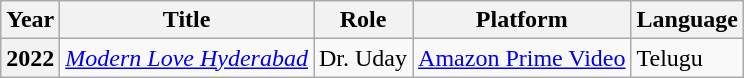<table class="wikitable plainrowheaders">
<tr>
<th scope="col">Year</th>
<th scope="col">Title</th>
<th scope="col">Role</th>
<th scope="col">Platform</th>
<th scope="col">Language</th>
</tr>
<tr>
<th scope="row">2022</th>
<td><em><a href='#'>Modern Love Hyderabad</a></em></td>
<td>Dr. Uday</td>
<td><a href='#'>Amazon Prime Video</a></td>
<td>Telugu</td>
</tr>
</table>
